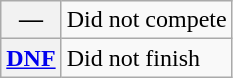<table class="wikitable">
<tr>
<th scope="row">—</th>
<td>Did not compete</td>
</tr>
<tr>
<th scope="row"><a href='#'>DNF</a></th>
<td>Did not finish</td>
</tr>
</table>
